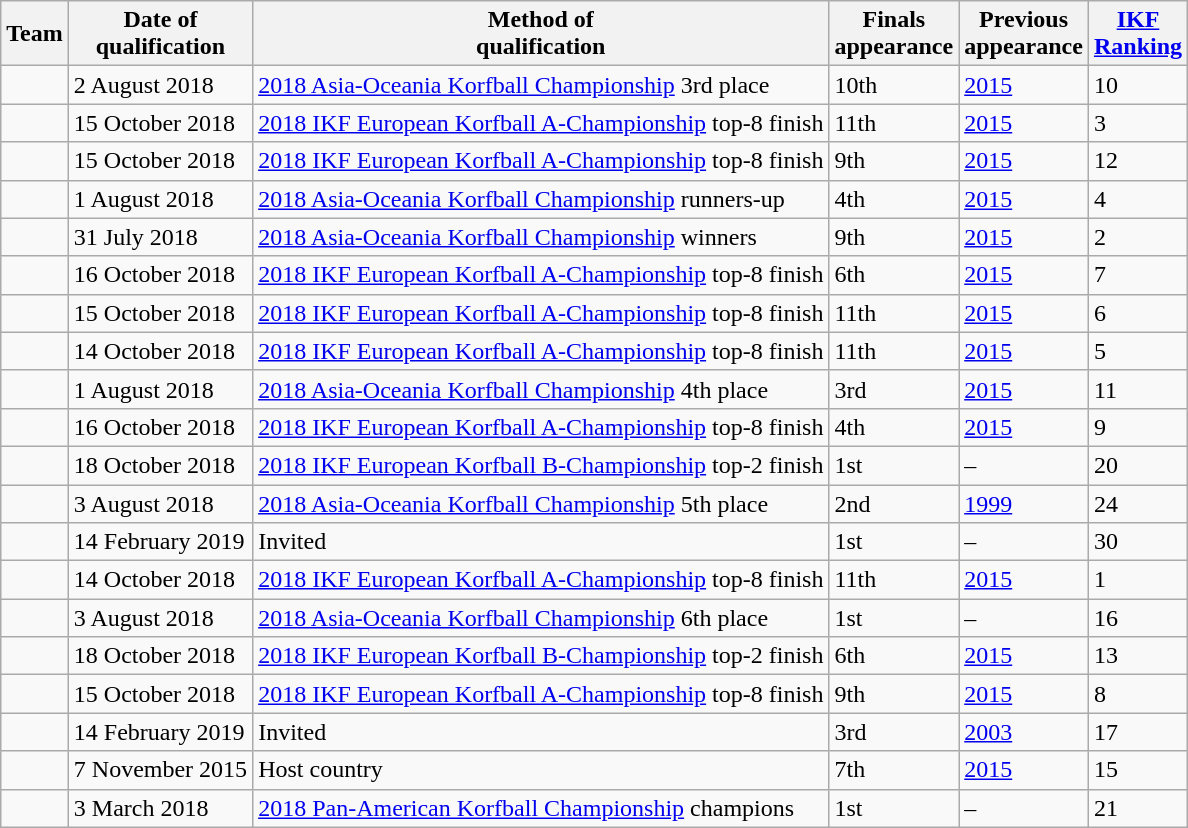<table class="wikitable sortable" style="text-align: left;">
<tr>
<th>Team</th>
<th>Date of<br>qualification</th>
<th>Method of<br>qualification</th>
<th>Finals<br>appearance</th>
<th>Previous<br>appearance</th>
<th><a href='#'>IKF<br>Ranking</a></th>
</tr>
<tr>
<td></td>
<td data-sort-value="7">2 August 2018</td>
<td><a href='#'>2018 Asia-Oceania Korfball Championship</a> 3rd place</td>
<td data-sort-value="10">10th</td>
<td data-sort-value="2015"><a href='#'>2015</a></td>
<td data-sort-value="10">10</td>
</tr>
<tr>
<td></td>
<td data-sort-value="10">15 October 2018</td>
<td><a href='#'>2018 IKF European Korfball A-Championship</a> top-8 finish</td>
<td data-sort-value="11">11th</td>
<td data-sort-value="2015"><a href='#'>2015</a></td>
<td data-sort-value="3">3</td>
</tr>
<tr>
<td></td>
<td data-sort-value="10">15 October 2018</td>
<td><a href='#'>2018 IKF European Korfball A-Championship</a> top-8 finish</td>
<td data-sort-value="9">9th</td>
<td data-sort-value="2015"><a href='#'>2015</a></td>
<td data-sort-value="12">12</td>
</tr>
<tr>
<td></td>
<td data-sort-value="6">1 August 2018</td>
<td><a href='#'>2018 Asia-Oceania Korfball Championship</a> runners-up</td>
<td data-sort-value="4">4th</td>
<td data-sort-value="2015"><a href='#'>2015</a></td>
<td data-sort-value="4">4</td>
</tr>
<tr>
<td></td>
<td data-sort-value="5">31 July 2018</td>
<td><a href='#'>2018 Asia-Oceania Korfball Championship</a> winners</td>
<td data-sort-value="9">9th</td>
<td data-sort-value="2015"><a href='#'>2015</a></td>
<td data-sort-value="2">2</td>
</tr>
<tr>
<td></td>
<td data-sort-value="11">16 October 2018</td>
<td><a href='#'>2018 IKF European Korfball A-Championship</a> top-8 finish</td>
<td data-sort-value="6">6th</td>
<td data-sort-value="2015"><a href='#'>2015</a></td>
<td data-sort-value="7">7</td>
</tr>
<tr>
<td></td>
<td data-sort-value="10">15 October 2018</td>
<td><a href='#'>2018 IKF European Korfball A-Championship</a> top-8 finish</td>
<td data-sort-value="11">11th</td>
<td data-sort-value="2015"><a href='#'>2015</a></td>
<td data-sort-value="6">6</td>
</tr>
<tr>
<td></td>
<td data-sort-value="9">14 October 2018</td>
<td><a href='#'>2018 IKF European Korfball A-Championship</a> top-8 finish</td>
<td data-sort-value="11">11th</td>
<td data-sort-value="2015"><a href='#'>2015</a></td>
<td data-sort-value="5">5</td>
</tr>
<tr>
<td></td>
<td data-sort-value="6">1 August 2018</td>
<td><a href='#'>2018 Asia-Oceania Korfball Championship</a> 4th place</td>
<td data-sort-value="3">3rd</td>
<td data-sort-value="2015"><a href='#'>2015</a></td>
<td data-sort-value="11">11</td>
</tr>
<tr>
<td></td>
<td data-sort-value="11">16 October 2018</td>
<td><a href='#'>2018 IKF European Korfball A-Championship</a> top-8 finish</td>
<td data-sort-value="4">4th</td>
<td data-sort-value="2015"><a href='#'>2015</a></td>
<td data-sort-value="9">9</td>
</tr>
<tr>
<td></td>
<td data-sort-value="12">18 October 2018</td>
<td><a href='#'>2018 IKF European Korfball B-Championship</a> top-2 finish</td>
<td data-sort-value="1">1st</td>
<td data-sort-value="2019">–</td>
<td data-sort-value="20">20</td>
</tr>
<tr>
<td></td>
<td data-sort-value="8">3 August 2018</td>
<td><a href='#'>2018 Asia-Oceania Korfball Championship</a> 5th place</td>
<td data-sort-value="2">2nd</td>
<td data-sort-value="1999"><a href='#'>1999</a></td>
<td data-sort-value="24">24</td>
</tr>
<tr>
<td></td>
<td data-sort-value="13">14 February 2019</td>
<td>Invited</td>
<td data-sort-value="1">1st</td>
<td data-sort-value="2019">–</td>
<td data-sort-value="30">30</td>
</tr>
<tr>
<td></td>
<td data-sort-value="9">14 October 2018</td>
<td><a href='#'>2018 IKF European Korfball A-Championship</a> top-8 finish</td>
<td data-sort-value="11">11th</td>
<td data-sort-value="2015"><a href='#'>2015</a></td>
<td data-sort-value="1">1</td>
</tr>
<tr>
<td></td>
<td data-sort-value="8">3 August 2018</td>
<td><a href='#'>2018 Asia-Oceania Korfball Championship</a> 6th place</td>
<td data-sort-value="1">1st</td>
<td data-sort-value="2019">–</td>
<td data-sort-value="16">16</td>
</tr>
<tr>
<td></td>
<td data-sort-value="12">18 October 2018</td>
<td><a href='#'>2018 IKF European Korfball B-Championship</a> top-2 finish</td>
<td data-sort-value="6">6th</td>
<td data-sort-value="2015"><a href='#'>2015</a></td>
<td data-sort-value="13">13</td>
</tr>
<tr>
<td></td>
<td data-sort-value="10">15 October 2018</td>
<td><a href='#'>2018 IKF European Korfball A-Championship</a> top-8 finish</td>
<td data-sort-value="9">9th</td>
<td data-sort-value="2015"><a href='#'>2015</a></td>
<td data-sort-value="8">8</td>
</tr>
<tr>
<td></td>
<td data-sort-value="13">14 February 2019</td>
<td>Invited</td>
<td data-sort-value="3">3rd</td>
<td data-sort-value="2003"><a href='#'>2003</a></td>
<td data-sort-value="17">17</td>
</tr>
<tr>
<td></td>
<td data-sort-value="1">7 November 2015</td>
<td>Host country</td>
<td data-sort-value="7">7th</td>
<td data-sort-value="2015"><a href='#'>2015</a></td>
<td data-sort-value="15">15</td>
</tr>
<tr>
<td></td>
<td data-sort-value="2">3 March 2018</td>
<td><a href='#'>2018 Pan-American Korfball Championship</a> champions</td>
<td data-sort-value="1">1st</td>
<td data-sort-value="2019">–</td>
<td data-sort-value="21">21</td>
</tr>
</table>
